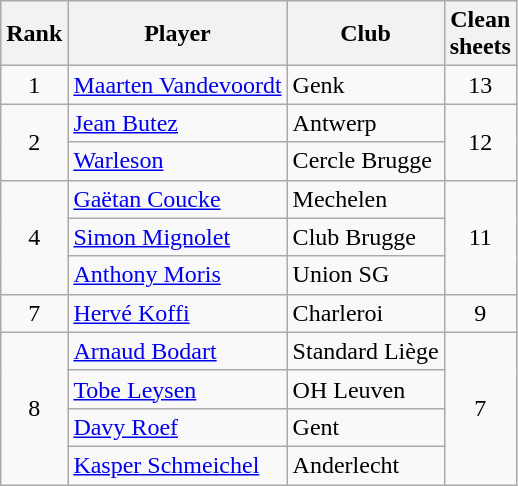<table class="wikitable" style="text-align:center">
<tr>
<th>Rank</th>
<th>Player</th>
<th>Club</th>
<th>Clean<br>sheets</th>
</tr>
<tr>
<td>1</td>
<td align="left"> <a href='#'>Maarten Vandevoordt</a></td>
<td align="left">Genk</td>
<td>13</td>
</tr>
<tr>
<td rowspan="2">2</td>
<td align="left"> <a href='#'>Jean Butez</a></td>
<td align="left">Antwerp</td>
<td rowspan="2">12</td>
</tr>
<tr>
<td align="left"> <a href='#'>Warleson</a></td>
<td align="left">Cercle Brugge</td>
</tr>
<tr>
<td rowspan="3">4</td>
<td align="left"> <a href='#'>Gaëtan Coucke</a></td>
<td align="left">Mechelen</td>
<td rowspan="3">11</td>
</tr>
<tr>
<td align="left"> <a href='#'>Simon Mignolet</a></td>
<td align="left">Club Brugge</td>
</tr>
<tr>
<td align="left"> <a href='#'>Anthony Moris</a></td>
<td align="left">Union SG</td>
</tr>
<tr>
<td>7</td>
<td align="left"> <a href='#'>Hervé Koffi</a></td>
<td align="left">Charleroi</td>
<td>9</td>
</tr>
<tr>
<td rowspan="4">8</td>
<td align="left"> <a href='#'>Arnaud Bodart</a></td>
<td align="left">Standard Liège</td>
<td rowspan="4">7</td>
</tr>
<tr>
<td align="left"> <a href='#'>Tobe Leysen</a></td>
<td align="left">OH Leuven</td>
</tr>
<tr>
<td align="left"> <a href='#'>Davy Roef</a></td>
<td align="left">Gent</td>
</tr>
<tr>
<td align="left"> <a href='#'>Kasper Schmeichel</a></td>
<td align="left">Anderlecht</td>
</tr>
</table>
